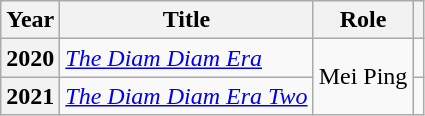<table class="wikitable plainrowheaders sortable">
<tr>
<th scope="col">Year</th>
<th scope="col">Title</th>
<th scope="col">Role</th>
<th scope="col" class="unsortable"></th>
</tr>
<tr>
<th scope="row">2020</th>
<td><em><a href='#'>The Diam Diam Era</a></em></td>
<td rowspan="2">Mei Ping</td>
<td style="text-align:center"></td>
</tr>
<tr>
<th scope="row">2021</th>
<td><em><a href='#'>The Diam Diam Era Two</a></em></td>
<td style="text-align:center"></td>
</tr>
</table>
